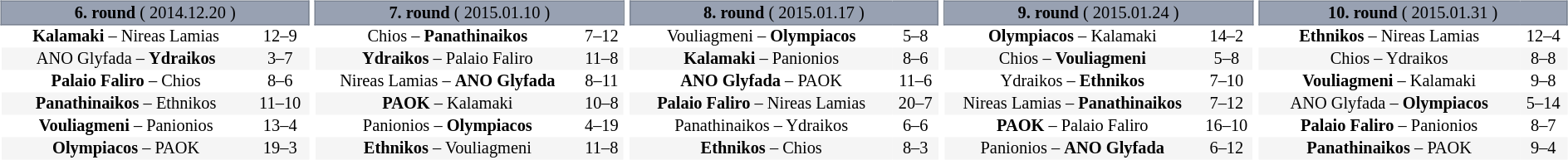<table table width=100%>
<tr>
<td width=20% valign="top"><br><table border=0 cellspacing=0 cellpadding=1em style="font-size: 85%; border-collapse: collapse;" width=100%>
<tr>
<td colspan=5 bgcolor=#98A1B2 style="border:1px solid #7A8392;text-align:center;"><span><strong>6. round</strong> ( 2014.12.20 )</span></td>
</tr>
<tr align=center bgcolor=#FFFFFF>
<td><strong>Kalamaki</strong> – Nireas Lamias</td>
<td>12–9</td>
</tr>
<tr align=center bgcolor=#f5f5f5>
<td>ANO Glyfada – <strong>Ydraikos</strong></td>
<td>3–7</td>
</tr>
<tr align=center bgcolor=#FFFFFF>
<td><strong>Palaio Faliro</strong> – Chios</td>
<td>8–6</td>
</tr>
<tr align=center bgcolor=#f5f5f5>
<td><strong>Panathinaikos</strong> – Ethnikos</td>
<td>11–10</td>
</tr>
<tr align=center bgcolor=#FFFFFF>
<td><strong>Vouliagmeni</strong> – Panionios</td>
<td>13–4</td>
</tr>
<tr align=center bgcolor=#f5f5f5>
<td><strong>Olympiacos</strong> – PAOK</td>
<td>19–3</td>
</tr>
</table>
</td>
<td width=20% valign="top"><br><table border=0 cellspacing=0 cellpadding=1em style="font-size: 85%; border-collapse: collapse;" width=100%>
<tr>
<td colspan=5 bgcolor=#98A1B2 style="border:1px solid #7A8392;text-align:center;"><span><strong>7. round</strong> ( 2015.01.10 )</span></td>
</tr>
<tr align=center bgcolor=#FFFFFF>
<td>Chios – <strong>Panathinaikos</strong></td>
<td>7–12</td>
</tr>
<tr align=center bgcolor=#f5f5f5>
<td><strong>Ydraikos</strong> – Palaio Faliro</td>
<td>11–8</td>
</tr>
<tr align=center bgcolor=#FFFFFF>
<td>Nireas Lamias – <strong>ANO Glyfada</strong></td>
<td>8–11</td>
</tr>
<tr align=center bgcolor=#f5f5f5>
<td><strong>PAOK</strong> – Kalamaki</td>
<td>10–8</td>
</tr>
<tr align=center bgcolor=#FFFFFF>
<td>Panionios – <strong>Olympiacos</strong></td>
<td>4–19</td>
</tr>
<tr align=center bgcolor=#f5f5f5>
<td><strong>Ethnikos</strong> – Vouliagmeni</td>
<td>11–8</td>
</tr>
</table>
</td>
<td width=20% valign="top"><br><table border=0 cellspacing=0 cellpadding=1em style="font-size: 85%; border-collapse: collapse;" width=100%>
<tr>
<td colspan=5 bgcolor=#98A1B2 style="border:1px solid #7A8392;text-align:center;"><span><strong>8. round</strong> ( 2015.01.17 )</span></td>
</tr>
<tr align=center bgcolor=#FFFFFF>
<td>Vouliagmeni – <strong>Olympiacos</strong></td>
<td>5–8</td>
</tr>
<tr align=center bgcolor=#f5f5f5>
<td><strong>Kalamaki</strong> – Panionios</td>
<td>8–6</td>
</tr>
<tr align=center bgcolor=#FFFFFF>
<td><strong>ANO Glyfada</strong> – PAOK</td>
<td>11–6</td>
</tr>
<tr align=center bgcolor=#f5f5f5>
<td><strong>Palaio Faliro</strong> – Nireas Lamias</td>
<td>20–7</td>
</tr>
<tr align=center bgcolor=#FFFFFF>
<td>Panathinaikos – Ydraikos</td>
<td>6–6</td>
</tr>
<tr align=center bgcolor=#f5f5f5>
<td><strong>Ethnikos</strong> – Chios</td>
<td>8–3</td>
</tr>
</table>
</td>
<td width=20% valign="top"><br><table border=0 cellspacing=0 cellpadding=1em style="font-size: 85%; border-collapse: collapse;" width=100%>
<tr>
<td colspan=5 bgcolor=#98A1B2 style="border:1px solid #7A8392;text-align:center;"><span><strong>9. round</strong> ( 2015.01.24 )</span></td>
</tr>
<tr align=center bgcolor=#FFFFFF>
<td><strong>Olympiacos</strong> – Kalamaki</td>
<td>14–2</td>
</tr>
<tr align=center bgcolor=#f5f5f5>
<td>Chios – <strong>Vouliagmeni</strong></td>
<td>5–8</td>
</tr>
<tr align=center bgcolor=#FFFFFF>
<td>Ydraikos – <strong>Ethnikos</strong></td>
<td>7–10</td>
</tr>
<tr align=center bgcolor=#f5f5f5>
<td>Nireas Lamias – <strong>Panathinaikos</strong></td>
<td>7–12</td>
</tr>
<tr align=center bgcolor=#FFFFFF>
<td><strong>PAOK</strong> – Palaio Faliro</td>
<td>16–10</td>
</tr>
<tr align=center bgcolor=#f5f5f5>
<td>Panionios – <strong>ANO Glyfada</strong></td>
<td>6–12</td>
</tr>
</table>
</td>
<td width=20% valign="top"><br><table border=0 cellspacing=0 cellpadding=1em style="font-size: 85%; border-collapse: collapse;" width=100%>
<tr>
<td colspan=5 bgcolor=#98A1B2 style="border:1px solid #7A8392;text-align:center;"><span><strong>10. round</strong> ( 2015.01.31 )</span></td>
</tr>
<tr align=center bgcolor=#FFFFFF>
<td><strong>Ethnikos</strong> – Nireas Lamias</td>
<td>12–4</td>
</tr>
<tr align=center bgcolor=#f5f5f5>
<td>Chios – Ydraikos</td>
<td>8–8</td>
</tr>
<tr align=center bgcolor=#FFFFFF>
<td><strong>Vouliagmeni</strong> – Kalamaki</td>
<td>9–8</td>
</tr>
<tr align=center bgcolor=#f5f5f5>
<td>ANO Glyfada – <strong>Olympiacos</strong></td>
<td>5–14</td>
</tr>
<tr align=center bgcolor=#FFFFFF>
<td><strong>Palaio Faliro</strong> – Panionios</td>
<td>8–7</td>
</tr>
<tr align=center bgcolor=#f5f5f5>
<td><strong>Panathinaikos</strong> – PAOK</td>
<td>9–4</td>
</tr>
</table>
</td>
</tr>
</table>
